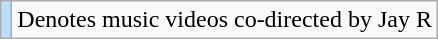<table class="wikitable">
<tr>
<td style="background:#bdf;"></td>
<td>Denotes music videos co-directed by Jay R</td>
</tr>
</table>
